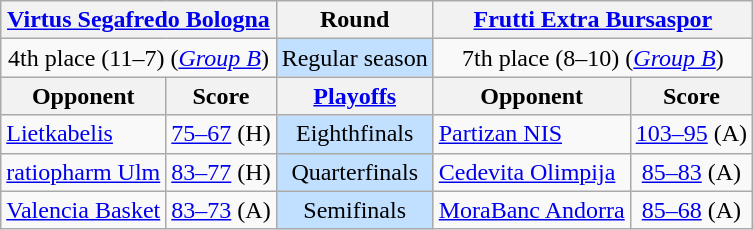<table class="wikitable" style="text-align:center;">
<tr>
<th colspan="2"> <a href='#'>Virtus Segafredo Bologna</a></th>
<th>Round</th>
<th colspan="2"> <a href='#'>Frutti Extra Bursaspor</a></th>
</tr>
<tr>
<td colspan="2" style="valign:top;">4th place (11–7) (<em><a href='#'>Group B</a></em>)</td>
<td style="background:#c1e0ff;">Regular season</td>
<td colspan="2" style="valign:top;">7th place (8–10) (<em><a href='#'>Group B</a></em>)</td>
</tr>
<tr>
<th>Opponent</th>
<th>Score</th>
<th><a href='#'>Playoffs</a></th>
<th>Opponent</th>
<th>Score</th>
</tr>
<tr>
<td style="text-align:left;"> <a href='#'>Lietkabelis</a></td>
<td><a href='#'>75–67</a> (H)</td>
<td style="background:#c1e0ff;">Eighthfinals</td>
<td style="text-align:left;"> <a href='#'>Partizan NIS</a></td>
<td><a href='#'>103–95</a> (A)</td>
</tr>
<tr>
<td style="text-align:left;"> <a href='#'>ratiopharm Ulm</a></td>
<td><a href='#'>83–77</a> (H)</td>
<td style="background:#c1e0ff;">Quarterfinals</td>
<td style="text-align:left;"> <a href='#'>Cedevita Olimpija</a></td>
<td><a href='#'>85–83</a> (A)</td>
</tr>
<tr>
<td style="text-align:left;"> <a href='#'>Valencia Basket</a></td>
<td><a href='#'>83–73</a> (A)</td>
<td style="background:#c1e0ff;">Semifinals</td>
<td style="text-align:left;"> <a href='#'>MoraBanc Andorra</a></td>
<td><a href='#'>85–68</a> (A)</td>
</tr>
</table>
